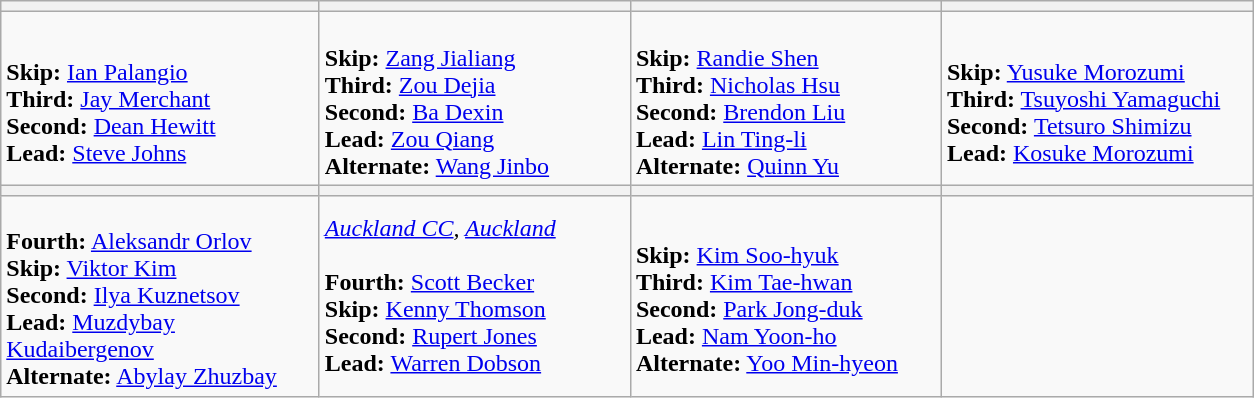<table class="wikitable">
<tr>
<th width=200></th>
<th width=200></th>
<th width=200></th>
<th width=200></th>
</tr>
<tr>
<td><br><strong>Skip:</strong> <a href='#'>Ian Palangio</a><br>
<strong>Third:</strong> <a href='#'>Jay Merchant</a><br>
<strong>Second:</strong> <a href='#'>Dean Hewitt</a><br>
<strong>Lead:</strong> <a href='#'>Steve Johns</a></td>
<td><br><strong>Skip:</strong> <a href='#'>Zang Jialiang</a><br>
<strong>Third:</strong> <a href='#'>Zou Dejia</a><br>
<strong>Second:</strong> <a href='#'>Ba Dexin</a><br>
<strong>Lead:</strong> <a href='#'>Zou Qiang</a><br>
<strong>Alternate:</strong> <a href='#'>Wang Jinbo</a></td>
<td><br><strong>Skip:</strong> <a href='#'>Randie Shen</a><br>
<strong>Third:</strong> <a href='#'>Nicholas Hsu</a><br>
<strong>Second:</strong> <a href='#'>Brendon Liu</a><br>
<strong>Lead:</strong> <a href='#'>Lin Ting-li</a><br>
<strong>Alternate:</strong> <a href='#'>Quinn Yu</a></td>
<td><br><strong>Skip:</strong> <a href='#'>Yusuke Morozumi</a><br>
<strong>Third:</strong> <a href='#'>Tsuyoshi Yamaguchi</a><br>
<strong>Second:</strong> <a href='#'>Tetsuro Shimizu</a><br>
<strong>Lead:</strong> <a href='#'>Kosuke Morozumi</a></td>
</tr>
<tr>
<th width=205></th>
<th width=200></th>
<th width=200></th>
<th width=200></th>
</tr>
<tr>
<td><br><strong>Fourth:</strong> <a href='#'>Aleksandr Orlov</a><br>
<strong>Skip:</strong> <a href='#'>Viktor Kim</a><br>
<strong>Second:</strong> <a href='#'>Ilya Kuznetsov</a><br>
<strong>Lead:</strong> <a href='#'>Muzdybay Kudaibergenov</a><br>
<strong>Alternate:</strong> <a href='#'>Abylay Zhuzbay</a></td>
<td><em><a href='#'>Auckland CC</a>, <a href='#'>Auckland</a></em><br><br><strong>Fourth:</strong> <a href='#'>Scott Becker</a><br>
<strong>Skip:</strong> <a href='#'>Kenny Thomson</a><br>
<strong>Second:</strong> <a href='#'>Rupert Jones</a><br>
<strong>Lead:</strong> <a href='#'>Warren Dobson</a></td>
<td><br><strong>Skip:</strong> <a href='#'>Kim Soo-hyuk</a><br>
<strong>Third:</strong> <a href='#'>Kim Tae-hwan</a><br>
<strong>Second:</strong> <a href='#'>Park Jong-duk</a><br>
<strong>Lead:</strong> <a href='#'>Nam Yoon-ho</a><br>
<strong>Alternate:</strong> <a href='#'>Yoo Min-hyeon</a></td>
<td></td>
</tr>
</table>
